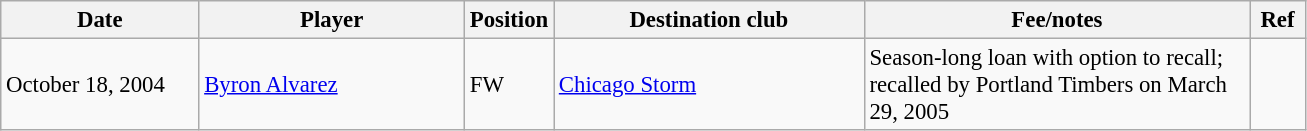<table class="wikitable" style="font-size:95%;">
<tr>
<th width=125px>Date</th>
<th width=170px>Player</th>
<th width=50px>Position</th>
<th width=200px>Destination club</th>
<th width=250px>Fee/notes</th>
<th width=30px>Ref</th>
</tr>
<tr>
<td>October 18, 2004</td>
<td> <a href='#'>Byron Alvarez</a></td>
<td>FW</td>
<td> <a href='#'>Chicago Storm</a></td>
<td>Season-long loan with option to recall; recalled by Portland Timbers on March 29, 2005</td>
<td></td>
</tr>
</table>
